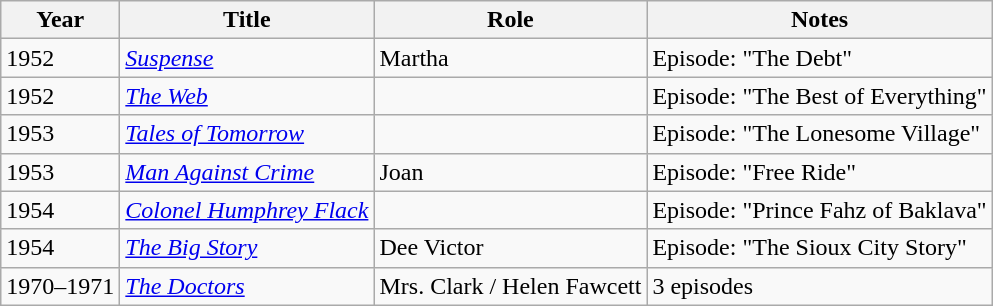<table class="wikitable sortable">
<tr>
<th>Year</th>
<th>Title</th>
<th>Role</th>
<th>Notes</th>
</tr>
<tr>
<td>1952</td>
<td><a href='#'><em>Suspense</em></a></td>
<td>Martha</td>
<td>Episode: "The Debt"</td>
</tr>
<tr>
<td>1952</td>
<td><a href='#'><em>The Web</em></a></td>
<td></td>
<td>Episode: "The Best of Everything"</td>
</tr>
<tr>
<td>1953</td>
<td><em><a href='#'>Tales of Tomorrow</a></em></td>
<td></td>
<td>Episode: "The Lonesome Village"</td>
</tr>
<tr>
<td>1953</td>
<td><em><a href='#'>Man Against Crime</a></em></td>
<td>Joan</td>
<td>Episode: "Free Ride"</td>
</tr>
<tr>
<td>1954</td>
<td><em><a href='#'>Colonel Humphrey Flack</a></em></td>
<td></td>
<td>Episode: "Prince Fahz of Baklava"</td>
</tr>
<tr>
<td>1954</td>
<td><a href='#'><em>The Big Story</em></a></td>
<td>Dee Victor</td>
<td>Episode: "The Sioux City Story"</td>
</tr>
<tr>
<td>1970–1971</td>
<td><a href='#'><em>The Doctors</em></a></td>
<td>Mrs. Clark / Helen Fawcett</td>
<td>3 episodes</td>
</tr>
</table>
